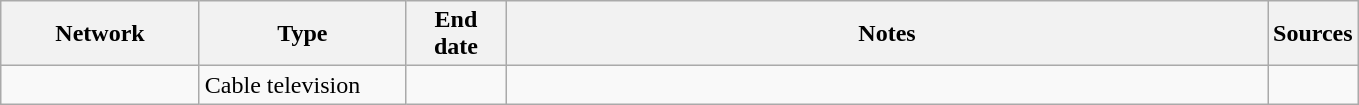<table class="wikitable">
<tr>
<th style="text-align:center; width:125px">Network</th>
<th style="text-align:center; width:130px">Type</th>
<th style="text-align:center; width:60px">End date</th>
<th style="text-align:center; width:500px">Notes</th>
<th style="text-align:center; width:30px">Sources</th>
</tr>
<tr>
<td></td>
<td>Cable television</td>
<td></td>
<td></td>
<td></td>
</tr>
</table>
